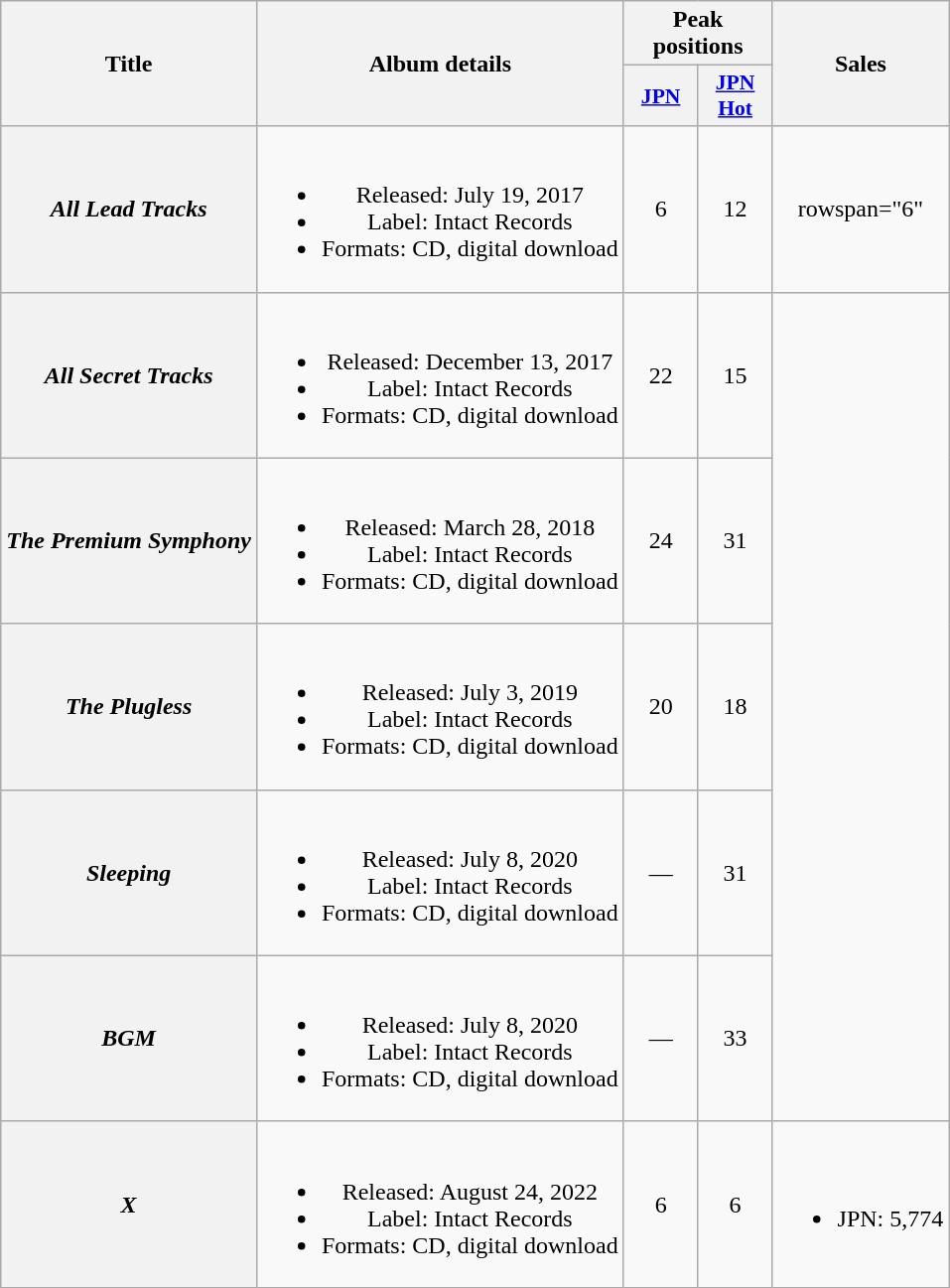<table class="wikitable plainrowheaders" style="text-align:center">
<tr>
<th scope="col" rowspan="2">Title</th>
<th scope="col" rowspan="2">Album details</th>
<th scope="col" colspan="2">Peak positions</th>
<th scope="col" rowspan="2">Sales</th>
</tr>
<tr>
<th scope="col" style="width:3em;font-size:90%;"><a href='#'>JPN</a><br></th>
<th scope="col" style="width:3em;font-size:90%;"><a href='#'>JPN<br>Hot</a><br></th>
</tr>
<tr>
<th scope="row"><em>All Lead Tracks</em></th>
<td><br><ul><li>Released: July 19, 2017</li><li>Label: Intact Records</li><li>Formats: CD, digital download</li></ul></td>
<td>6</td>
<td>12</td>
<td>rowspan="6" </td>
</tr>
<tr>
<th scope="row"><em>All Secret Tracks</em></th>
<td><br><ul><li>Released: December 13, 2017</li><li>Label: Intact Records</li><li>Formats: CD, digital download</li></ul></td>
<td>22</td>
<td>15</td>
</tr>
<tr>
<th scope="row"><em>The Premium Symphony</em></th>
<td><br><ul><li>Released: March 28, 2018</li><li>Label: Intact Records</li><li>Formats: CD, digital download</li></ul></td>
<td>24</td>
<td>31</td>
</tr>
<tr>
<th scope="row"><em>The Plugless</em></th>
<td><br><ul><li>Released: July 3, 2019</li><li>Label: Intact Records</li><li>Formats: CD, digital download</li></ul></td>
<td>20</td>
<td>18</td>
</tr>
<tr>
<th scope="row"><em>Sleeping</em></th>
<td><br><ul><li>Released: July 8, 2020</li><li>Label: Intact Records</li><li>Formats: CD, digital download</li></ul></td>
<td>—</td>
<td>31</td>
</tr>
<tr>
<th scope="row"><em>BGM</em></th>
<td><br><ul><li>Released: July 8, 2020</li><li>Label: Intact Records</li><li>Formats: CD, digital download</li></ul></td>
<td>—</td>
<td>33</td>
</tr>
<tr>
<th scope="row"><em>X</em></th>
<td><br><ul><li>Released: August 24, 2022</li><li>Label: Intact Records</li><li>Formats: CD, digital download</li></ul></td>
<td>6</td>
<td>6</td>
<td><br><ul><li>JPN: 5,774</li></ul></td>
</tr>
</table>
